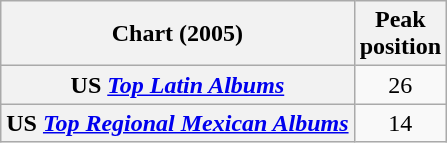<table class="wikitable sortable plainrowheaders" style="text-align:center;">
<tr>
<th>Chart (2005)</th>
<th>Peak<br>position</th>
</tr>
<tr>
<th scope=row>US <em><a href='#'>Top Latin Albums</a></em></th>
<td style="text-align:center;">26</td>
</tr>
<tr>
<th scope=row>US <em><a href='#'>Top Regional Mexican Albums</a></em></th>
<td style="text-align:center;">14</td>
</tr>
</table>
